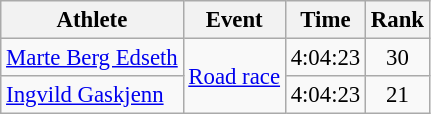<table class=wikitable style=font-size:95%;text-align:center>
<tr>
<th>Athlete</th>
<th>Event</th>
<th>Time</th>
<th>Rank</th>
</tr>
<tr align=center>
<td align=left><a href='#'>Marte Berg Edseth</a></td>
<td align=center rowspan=2><a href='#'>Road race</a></td>
<td>4:04:23</td>
<td>30</td>
</tr>
<tr align=center>
<td align=left><a href='#'>Ingvild Gaskjenn</a></td>
<td>4:04:23</td>
<td>21</td>
</tr>
</table>
